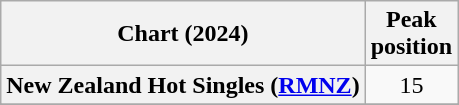<table class="wikitable sortable plainrowheaders" style="text-align:center">
<tr>
<th scope="col">Chart (2024)</th>
<th scope="col">Peak<br>position</th>
</tr>
<tr>
<th scope="row">New Zealand Hot Singles (<a href='#'>RMNZ</a>)</th>
<td>15</td>
</tr>
<tr>
</tr>
<tr>
</tr>
</table>
